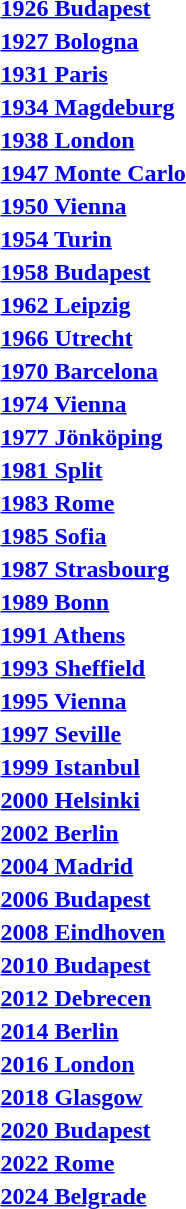<table>
<tr>
<th style="text-align:left;"><a href='#'>1926 Budapest</a></th>
<td></td>
<td></td>
<td></td>
</tr>
<tr>
<th style="text-align:left;"><a href='#'>1927 Bologna</a></th>
<td></td>
<td></td>
<td></td>
</tr>
<tr>
<th style="text-align:left;"><a href='#'>1931 Paris</a></th>
<td></td>
<td></td>
<td></td>
</tr>
<tr>
<th style="text-align:left;"><a href='#'>1934 Magdeburg</a></th>
<td></td>
<td></td>
<td></td>
</tr>
<tr>
<th style="text-align:left;"><a href='#'>1938 London</a></th>
<td></td>
<td></td>
<td></td>
</tr>
<tr>
<th style="text-align:left;"><a href='#'>1947 Monte Carlo</a></th>
<td></td>
<td></td>
<td></td>
</tr>
<tr>
<th style="text-align:left;"><a href='#'>1950 Vienna</a></th>
<td></td>
<td></td>
<td></td>
</tr>
<tr>
<th style="text-align:left;"><a href='#'>1954 Turin</a></th>
<td></td>
<td></td>
<td></td>
</tr>
<tr>
<th style="text-align:left;"><a href='#'>1958 Budapest</a></th>
<td></td>
<td></td>
<td></td>
</tr>
<tr>
<th style="text-align:left;"><a href='#'>1962 Leipzig</a></th>
<td></td>
<td></td>
<td></td>
</tr>
<tr>
<th style="text-align:left;"><a href='#'>1966 Utrecht</a></th>
<td></td>
<td></td>
<td></td>
</tr>
<tr>
<th style="text-align:left;"><a href='#'>1970 Barcelona</a></th>
<td></td>
<td></td>
<td></td>
</tr>
<tr>
<th style="text-align:left;"><a href='#'>1974 Vienna</a></th>
<td></td>
<td></td>
<td></td>
</tr>
<tr>
<th style="text-align:left;"><a href='#'>1977 Jönköping</a></th>
<td></td>
<td></td>
<td></td>
</tr>
<tr>
<th style="text-align:left;"><a href='#'>1981 Split</a></th>
<td></td>
<td></td>
<td></td>
</tr>
<tr>
<th style="text-align:left;"><a href='#'>1983 Rome</a></th>
<td></td>
<td></td>
<td></td>
</tr>
<tr>
<th style="text-align:left;"><a href='#'>1985 Sofia</a></th>
<td></td>
<td></td>
<td></td>
</tr>
<tr>
<th style="text-align:left;"><a href='#'>1987 Strasbourg</a></th>
<td></td>
<td></td>
<td></td>
</tr>
<tr>
<th style="text-align:left;"><a href='#'>1989 Bonn</a></th>
<td></td>
<td></td>
<td></td>
</tr>
<tr>
<th style="text-align:left;"><a href='#'>1991 Athens</a></th>
<td></td>
<td></td>
<td></td>
</tr>
<tr>
<th style="text-align:left;"><a href='#'>1993 Sheffield</a></th>
<td></td>
<td></td>
<td></td>
</tr>
<tr>
<th style="text-align:left;"><a href='#'>1995 Vienna</a></th>
<td></td>
<td></td>
<td></td>
</tr>
<tr>
<th style="text-align:left;"><a href='#'>1997 Seville</a></th>
<td></td>
<td></td>
<td></td>
</tr>
<tr>
<th style="text-align:left;"><a href='#'>1999 Istanbul</a></th>
<td></td>
<td></td>
<td></td>
</tr>
<tr>
<th style="text-align:left;"><a href='#'>2000 Helsinki</a></th>
<td></td>
<td></td>
<td></td>
</tr>
<tr>
<th style="text-align:left;"><a href='#'>2002 Berlin</a></th>
<td></td>
<td></td>
<td></td>
</tr>
<tr>
<th style="text-align:left;"><a href='#'>2004 Madrid</a></th>
<td></td>
<td></td>
<td></td>
</tr>
<tr>
<th style="text-align:left;"><a href='#'>2006 Budapest</a></th>
<td></td>
<td></td>
<td></td>
</tr>
<tr>
<th style="text-align:left;"><a href='#'>2008 Eindhoven</a></th>
<td></td>
<td></td>
<td></td>
</tr>
<tr>
<th style="text-align:left;"><a href='#'>2010 Budapest</a></th>
<td></td>
<td></td>
<td></td>
</tr>
<tr>
<th style="text-align:left;"><a href='#'>2012 Debrecen</a></th>
<td></td>
<td></td>
<td></td>
</tr>
<tr>
<th style="text-align:left;"><a href='#'>2014 Berlin</a></th>
<td></td>
<td></td>
<td></td>
</tr>
<tr>
<th style="text-align:left;"><a href='#'>2016 London</a></th>
<td></td>
<td></td>
<td></td>
</tr>
<tr>
<th style="text-align:left;"><a href='#'>2018 Glasgow</a></th>
<td></td>
<td></td>
<td></td>
</tr>
<tr>
<th style="text-align:left;"><a href='#'>2020 Budapest</a></th>
<td></td>
<td></td>
<td></td>
</tr>
<tr>
<th style="text-align:left;"><a href='#'>2022 Rome</a></th>
<td></td>
<td></td>
<td></td>
</tr>
<tr>
<th style="text-align:left;"><a href='#'>2024 Belgrade</a></th>
<td></td>
<td></td>
<td></td>
</tr>
</table>
